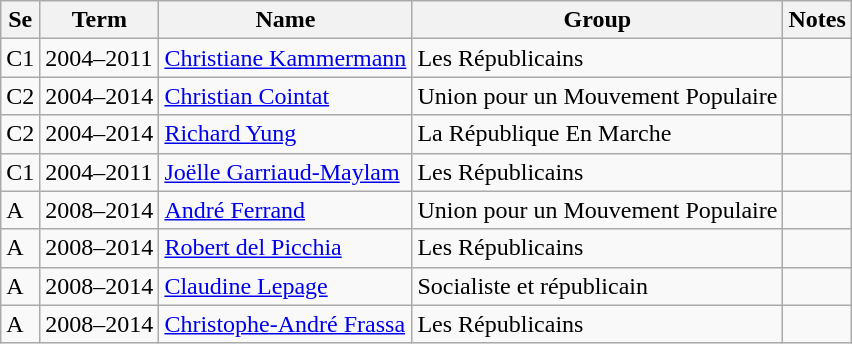<table class="wikitable sortable">
<tr>
<th>Se</th>
<th>Term</th>
<th>Name</th>
<th>Group</th>
<th>Notes</th>
</tr>
<tr>
<td>C1</td>
<td>2004–2011</td>
<td><a href='#'>Christiane Kammermann</a></td>
<td>Les Républicains</td>
<td></td>
</tr>
<tr>
<td>C2</td>
<td>2004–2014</td>
<td><a href='#'>Christian Cointat</a></td>
<td>Union pour un Mouvement Populaire</td>
<td></td>
</tr>
<tr>
<td>C2</td>
<td>2004–2014</td>
<td><a href='#'>Richard Yung</a></td>
<td>La République En Marche</td>
<td></td>
</tr>
<tr>
<td>C1</td>
<td>2004–2011</td>
<td><a href='#'>Joëlle Garriaud-Maylam</a></td>
<td>Les Républicains</td>
<td></td>
</tr>
<tr>
<td>A</td>
<td>2008–2014</td>
<td><a href='#'>André Ferrand</a></td>
<td>Union pour un Mouvement Populaire</td>
<td></td>
</tr>
<tr>
<td>A</td>
<td>2008–2014</td>
<td><a href='#'>Robert del Picchia</a></td>
<td>Les Républicains</td>
<td></td>
</tr>
<tr>
<td>A</td>
<td>2008–2014</td>
<td><a href='#'>Claudine Lepage</a></td>
<td>Socialiste et républicain</td>
<td></td>
</tr>
<tr>
<td>A</td>
<td>2008–2014</td>
<td><a href='#'>Christophe-André Frassa</a></td>
<td>Les Républicains</td>
<td></td>
</tr>
</table>
